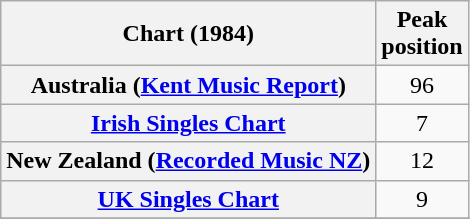<table class="wikitable plainrowheaders sortable">
<tr>
<th>Chart (1984)</th>
<th>Peak<br>position</th>
</tr>
<tr>
<th scope="row">Australia (<a href='#'>Kent Music Report</a>)</th>
<td align="center">96</td>
</tr>
<tr>
<th scope="row"><a href='#'>Irish Singles Chart</a></th>
<td align="center">7</td>
</tr>
<tr>
<th scope="row">New Zealand (<a href='#'>Recorded Music NZ</a>)</th>
<td align="center">12</td>
</tr>
<tr>
<th scope="row"><a href='#'>UK Singles Chart</a></th>
<td align="center">9</td>
</tr>
<tr>
</tr>
</table>
